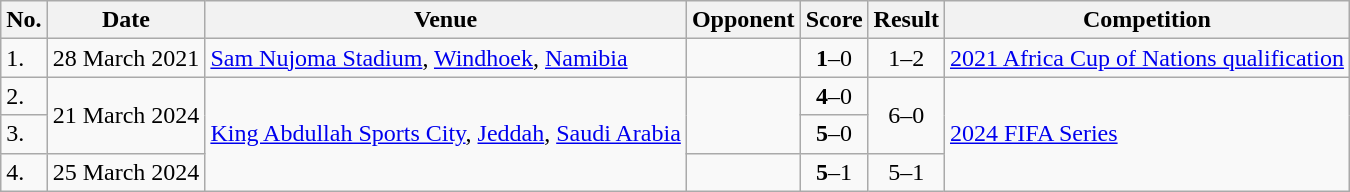<table class="wikitable">
<tr>
<th>No.</th>
<th>Date</th>
<th>Venue</th>
<th>Opponent</th>
<th>Score</th>
<th>Result</th>
<th>Competition</th>
</tr>
<tr>
<td>1.</td>
<td>28 March 2021</td>
<td><a href='#'>Sam Nujoma Stadium</a>, <a href='#'>Windhoek</a>, <a href='#'>Namibia</a></td>
<td></td>
<td align=center><strong>1</strong>–0</td>
<td align=center>1–2</td>
<td><a href='#'>2021 Africa Cup of Nations qualification</a></td>
</tr>
<tr>
<td>2.</td>
<td rowspan=2>21 March 2024</td>
<td rowspan=3><a href='#'>King Abdullah Sports City</a>, <a href='#'>Jeddah</a>, <a href='#'>Saudi Arabia</a></td>
<td rowspan=2></td>
<td align=center><strong>4</strong>–0</td>
<td rowspan=2 align=center>6–0</td>
<td rowspan=3><a href='#'>2024 FIFA Series</a></td>
</tr>
<tr>
<td>3.</td>
<td align=center><strong>5</strong>–0</td>
</tr>
<tr>
<td>4.</td>
<td>25 March 2024</td>
<td></td>
<td align=center><strong>5</strong>–1</td>
<td align=center>5–1</td>
</tr>
</table>
